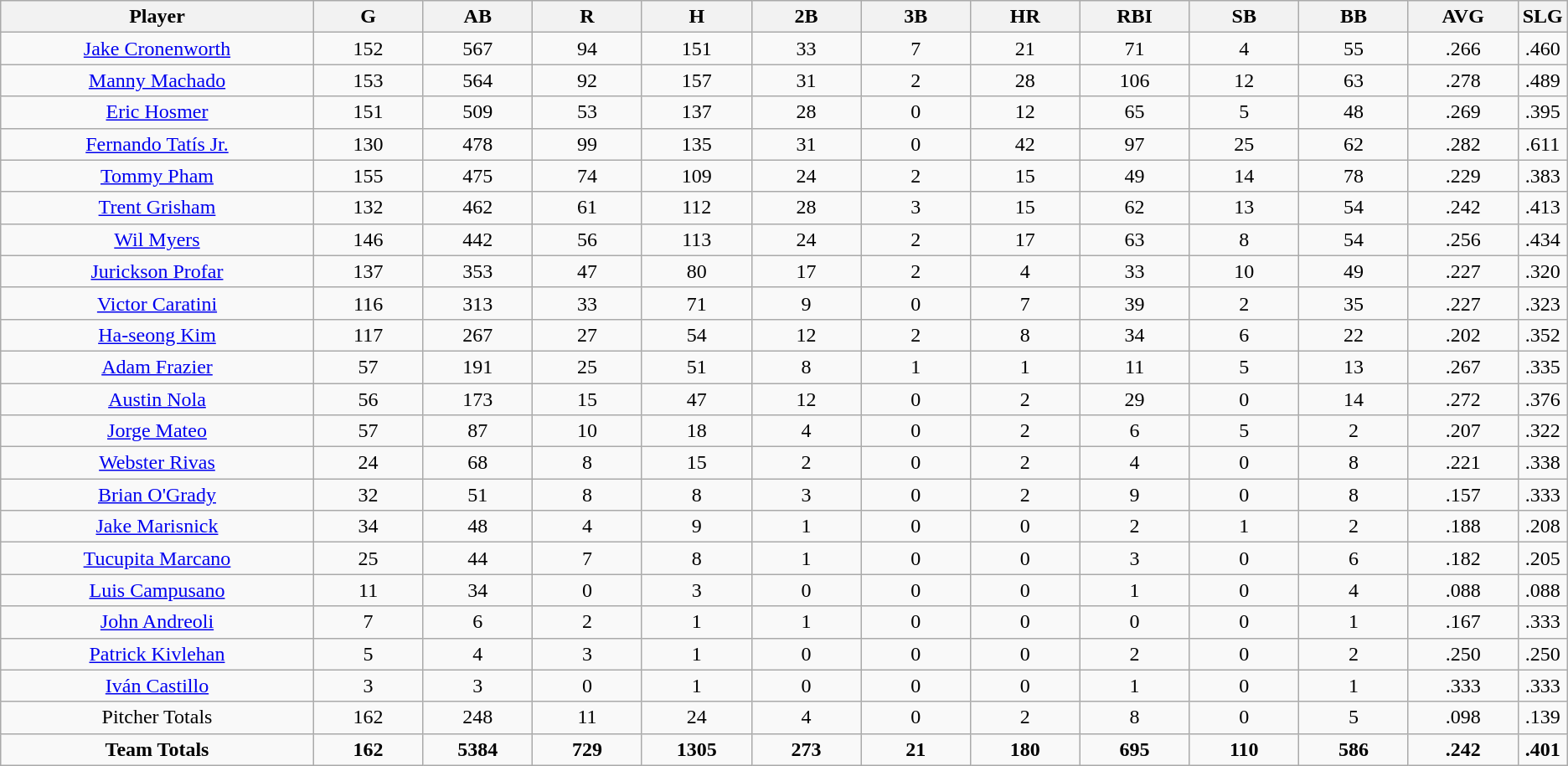<table class=wikitable style="text-align:center">
<tr>
<th bgcolor=#DDDDFF; width="20%">Player</th>
<th bgcolor=#DDDDFF; width="7%">G</th>
<th bgcolor=#DDDDFF; width="7%">AB</th>
<th bgcolor=#DDDDFF; width="7%">R</th>
<th bgcolor=#DDDDFF; width="7%">H</th>
<th bgcolor=#DDDDFF; width="7%">2B</th>
<th bgcolor=#DDDDFF; width="7%">3B</th>
<th bgcolor=#DDDDFF; width="7%">HR</th>
<th bgcolor=#DDDDFF; width="7%">RBI</th>
<th bgcolor=#DDDDFF; width="7%">SB</th>
<th bgcolor=#DDDDFF; width="7%">BB</th>
<th bgcolor=#DDDDFF; width="7%">AVG</th>
<th bgcolor=#DDDDFF; width="7%">SLG</th>
</tr>
<tr>
<td><a href='#'>Jake Cronenworth</a></td>
<td>152</td>
<td>567</td>
<td>94</td>
<td>151</td>
<td>33</td>
<td>7</td>
<td>21</td>
<td>71</td>
<td>4</td>
<td>55</td>
<td>.266</td>
<td>.460</td>
</tr>
<tr>
<td><a href='#'>Manny Machado</a></td>
<td>153</td>
<td>564</td>
<td>92</td>
<td>157</td>
<td>31</td>
<td>2</td>
<td>28</td>
<td>106</td>
<td>12</td>
<td>63</td>
<td>.278</td>
<td>.489</td>
</tr>
<tr>
<td><a href='#'>Eric Hosmer</a></td>
<td>151</td>
<td>509</td>
<td>53</td>
<td>137</td>
<td>28</td>
<td>0</td>
<td>12</td>
<td>65</td>
<td>5</td>
<td>48</td>
<td>.269</td>
<td>.395</td>
</tr>
<tr>
<td><a href='#'>Fernando Tatís Jr.</a></td>
<td>130</td>
<td>478</td>
<td>99</td>
<td>135</td>
<td>31</td>
<td>0</td>
<td>42</td>
<td>97</td>
<td>25</td>
<td>62</td>
<td>.282</td>
<td>.611</td>
</tr>
<tr>
<td><a href='#'>Tommy Pham</a></td>
<td>155</td>
<td>475</td>
<td>74</td>
<td>109</td>
<td>24</td>
<td>2</td>
<td>15</td>
<td>49</td>
<td>14</td>
<td>78</td>
<td>.229</td>
<td>.383</td>
</tr>
<tr>
<td><a href='#'>Trent Grisham</a></td>
<td>132</td>
<td>462</td>
<td>61</td>
<td>112</td>
<td>28</td>
<td>3</td>
<td>15</td>
<td>62</td>
<td>13</td>
<td>54</td>
<td>.242</td>
<td>.413</td>
</tr>
<tr>
<td><a href='#'>Wil Myers</a></td>
<td>146</td>
<td>442</td>
<td>56</td>
<td>113</td>
<td>24</td>
<td>2</td>
<td>17</td>
<td>63</td>
<td>8</td>
<td>54</td>
<td>.256</td>
<td>.434</td>
</tr>
<tr>
<td><a href='#'>Jurickson Profar</a></td>
<td>137</td>
<td>353</td>
<td>47</td>
<td>80</td>
<td>17</td>
<td>2</td>
<td>4</td>
<td>33</td>
<td>10</td>
<td>49</td>
<td>.227</td>
<td>.320</td>
</tr>
<tr>
<td><a href='#'>Victor Caratini</a></td>
<td>116</td>
<td>313</td>
<td>33</td>
<td>71</td>
<td>9</td>
<td>0</td>
<td>7</td>
<td>39</td>
<td>2</td>
<td>35</td>
<td>.227</td>
<td>.323</td>
</tr>
<tr>
<td><a href='#'>Ha-seong Kim</a></td>
<td>117</td>
<td>267</td>
<td>27</td>
<td>54</td>
<td>12</td>
<td>2</td>
<td>8</td>
<td>34</td>
<td>6</td>
<td>22</td>
<td>.202</td>
<td>.352</td>
</tr>
<tr>
<td><a href='#'>Adam Frazier</a></td>
<td>57</td>
<td>191</td>
<td>25</td>
<td>51</td>
<td>8</td>
<td>1</td>
<td>1</td>
<td>11</td>
<td>5</td>
<td>13</td>
<td>.267</td>
<td>.335</td>
</tr>
<tr>
<td><a href='#'>Austin Nola</a></td>
<td>56</td>
<td>173</td>
<td>15</td>
<td>47</td>
<td>12</td>
<td>0</td>
<td>2</td>
<td>29</td>
<td>0</td>
<td>14</td>
<td>.272</td>
<td>.376</td>
</tr>
<tr>
<td><a href='#'>Jorge Mateo</a></td>
<td>57</td>
<td>87</td>
<td>10</td>
<td>18</td>
<td>4</td>
<td>0</td>
<td>2</td>
<td>6</td>
<td>5</td>
<td>2</td>
<td>.207</td>
<td>.322</td>
</tr>
<tr>
<td><a href='#'>Webster Rivas</a></td>
<td>24</td>
<td>68</td>
<td>8</td>
<td>15</td>
<td>2</td>
<td>0</td>
<td>2</td>
<td>4</td>
<td>0</td>
<td>8</td>
<td>.221</td>
<td>.338</td>
</tr>
<tr>
<td><a href='#'>Brian O'Grady</a></td>
<td>32</td>
<td>51</td>
<td>8</td>
<td>8</td>
<td>3</td>
<td>0</td>
<td>2</td>
<td>9</td>
<td>0</td>
<td>8</td>
<td>.157</td>
<td>.333</td>
</tr>
<tr>
<td><a href='#'>Jake Marisnick</a></td>
<td>34</td>
<td>48</td>
<td>4</td>
<td>9</td>
<td>1</td>
<td>0</td>
<td>0</td>
<td>2</td>
<td>1</td>
<td>2</td>
<td>.188</td>
<td>.208</td>
</tr>
<tr>
<td><a href='#'>Tucupita Marcano</a></td>
<td>25</td>
<td>44</td>
<td>7</td>
<td>8</td>
<td>1</td>
<td>0</td>
<td>0</td>
<td>3</td>
<td>0</td>
<td>6</td>
<td>.182</td>
<td>.205</td>
</tr>
<tr>
<td><a href='#'>Luis Campusano</a></td>
<td>11</td>
<td>34</td>
<td>0</td>
<td>3</td>
<td>0</td>
<td>0</td>
<td>0</td>
<td>1</td>
<td>0</td>
<td>4</td>
<td>.088</td>
<td>.088</td>
</tr>
<tr>
<td><a href='#'>John Andreoli</a></td>
<td>7</td>
<td>6</td>
<td>2</td>
<td>1</td>
<td>1</td>
<td>0</td>
<td>0</td>
<td>0</td>
<td>0</td>
<td>1</td>
<td>.167</td>
<td>.333</td>
</tr>
<tr>
<td><a href='#'>Patrick Kivlehan</a></td>
<td>5</td>
<td>4</td>
<td>3</td>
<td>1</td>
<td>0</td>
<td>0</td>
<td>0</td>
<td>2</td>
<td>0</td>
<td>2</td>
<td>.250</td>
<td>.250</td>
</tr>
<tr>
<td><a href='#'>Iván Castillo</a></td>
<td>3</td>
<td>3</td>
<td>0</td>
<td>1</td>
<td>0</td>
<td>0</td>
<td>0</td>
<td>1</td>
<td>0</td>
<td>1</td>
<td>.333</td>
<td>.333</td>
</tr>
<tr>
<td>Pitcher Totals</td>
<td>162</td>
<td>248</td>
<td>11</td>
<td>24</td>
<td>4</td>
<td>0</td>
<td>2</td>
<td>8</td>
<td>0</td>
<td>5</td>
<td>.098</td>
<td>.139</td>
</tr>
<tr>
<td><strong>Team Totals</strong></td>
<td><strong>162</strong></td>
<td><strong>5384</strong></td>
<td><strong>729</strong></td>
<td><strong>1305</strong></td>
<td><strong>273</strong></td>
<td><strong>21</strong></td>
<td><strong>180</strong></td>
<td><strong>695</strong></td>
<td><strong>110</strong></td>
<td><strong>586</strong></td>
<td><strong>.242</strong></td>
<td><strong>.401</strong></td>
</tr>
</table>
